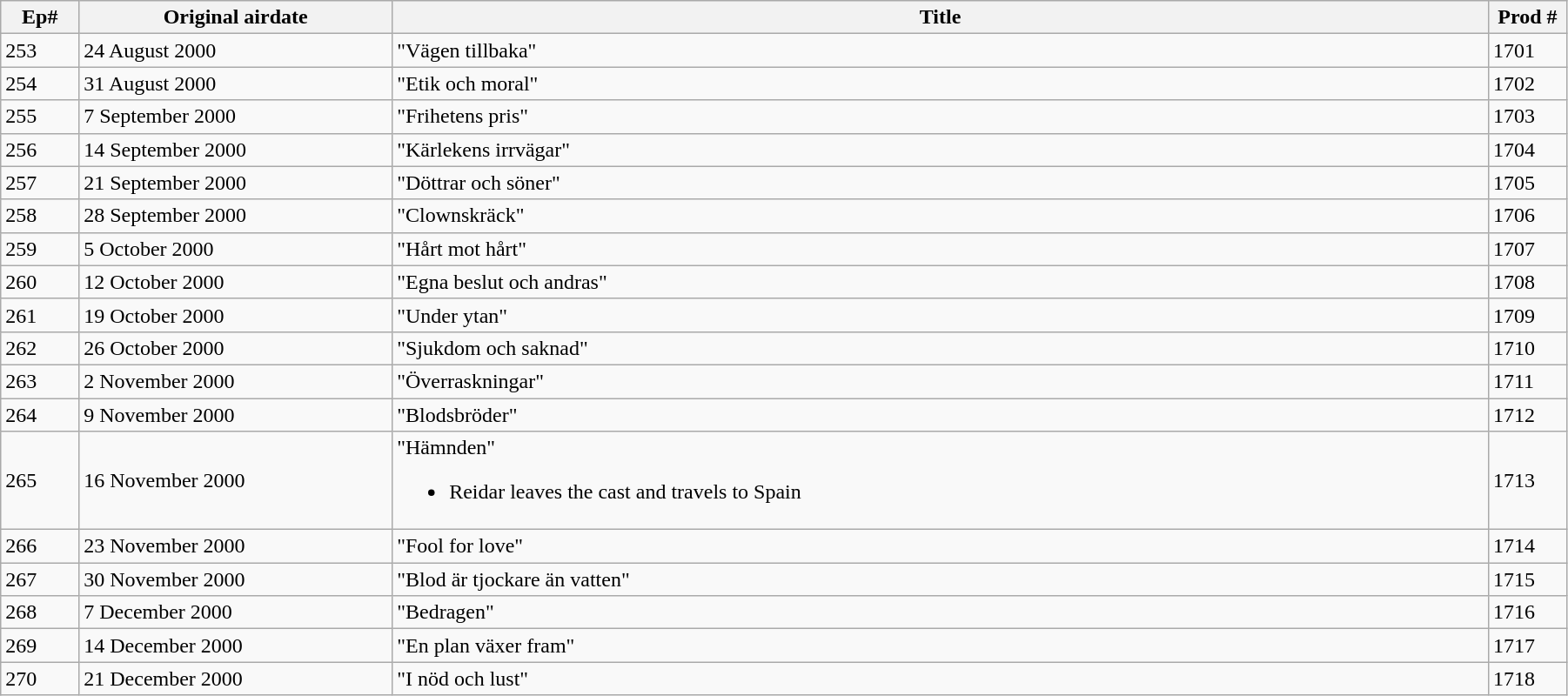<table class="wikitable" width=95%>
<tr>
<th width=5%>Ep#</th>
<th width=20%>Original airdate</th>
<th>Title</th>
<th width=5%>Prod #</th>
</tr>
<tr>
<td>253</td>
<td>24 August 2000</td>
<td>"Vägen tillbaka"</td>
<td>1701</td>
</tr>
<tr>
<td>254</td>
<td>31 August 2000</td>
<td>"Etik och moral"</td>
<td>1702</td>
</tr>
<tr>
<td>255</td>
<td>7 September 2000</td>
<td>"Frihetens pris"</td>
<td>1703</td>
</tr>
<tr>
<td>256</td>
<td>14 September 2000</td>
<td>"Kärlekens irrvägar"</td>
<td>1704</td>
</tr>
<tr>
<td>257</td>
<td>21 September 2000</td>
<td>"Döttrar och söner"</td>
<td>1705</td>
</tr>
<tr>
<td>258</td>
<td>28 September 2000</td>
<td>"Clownskräck"</td>
<td>1706</td>
</tr>
<tr>
<td>259</td>
<td>5 October 2000</td>
<td>"Hårt mot hårt"</td>
<td>1707</td>
</tr>
<tr>
<td>260</td>
<td>12 October 2000</td>
<td>"Egna beslut och andras"</td>
<td>1708</td>
</tr>
<tr>
<td>261</td>
<td>19 October 2000</td>
<td>"Under ytan"</td>
<td>1709</td>
</tr>
<tr>
<td>262</td>
<td>26 October 2000</td>
<td>"Sjukdom och saknad"</td>
<td>1710</td>
</tr>
<tr>
<td>263</td>
<td>2 November 2000</td>
<td>"Överraskningar"</td>
<td>1711</td>
</tr>
<tr>
<td>264</td>
<td>9 November 2000</td>
<td>"Blodsbröder"</td>
<td>1712</td>
</tr>
<tr>
<td>265</td>
<td>16 November 2000</td>
<td>"Hämnden"<br><ul><li>Reidar leaves the cast and travels to Spain</li></ul></td>
<td>1713</td>
</tr>
<tr>
<td>266</td>
<td>23 November 2000</td>
<td>"Fool for love"</td>
<td>1714</td>
</tr>
<tr>
<td>267</td>
<td>30 November 2000</td>
<td>"Blod är tjockare än vatten"</td>
<td>1715</td>
</tr>
<tr>
<td>268</td>
<td>7 December 2000</td>
<td>"Bedragen"</td>
<td>1716</td>
</tr>
<tr>
<td>269</td>
<td>14 December 2000</td>
<td>"En plan växer fram"</td>
<td>1717</td>
</tr>
<tr>
<td>270</td>
<td>21 December 2000</td>
<td>"I nöd och lust"</td>
<td>1718</td>
</tr>
</table>
